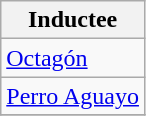<table class="wikitable">
<tr>
<th>Inductee</th>
</tr>
<tr>
<td><a href='#'>Octagón</a></td>
</tr>
<tr>
<td><a href='#'>Perro Aguayo</a></td>
</tr>
<tr>
</tr>
</table>
